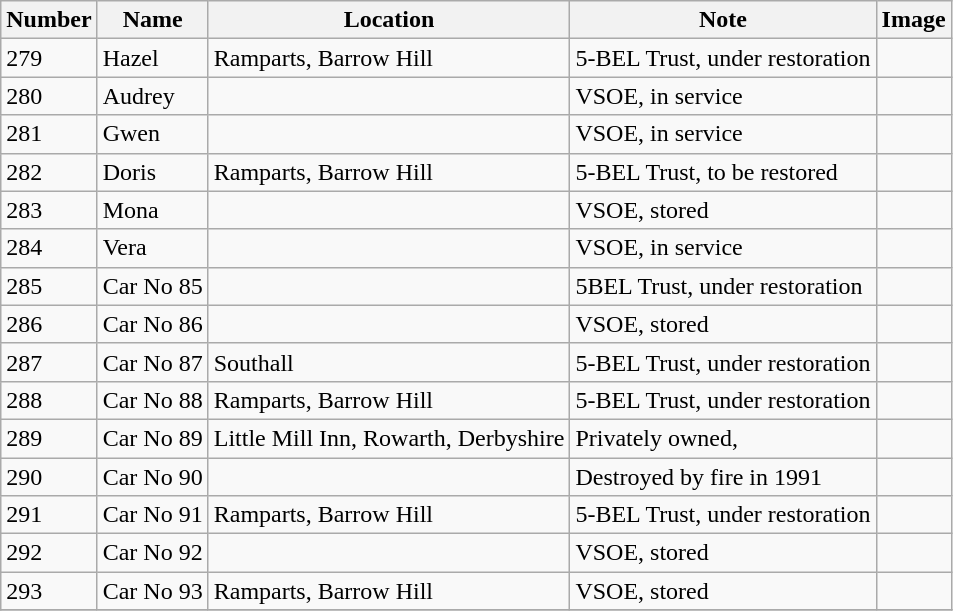<table class="wikitable">
<tr>
<th>Number</th>
<th>Name</th>
<th>Location</th>
<th>Note</th>
<th>Image</th>
</tr>
<tr>
<td>279</td>
<td>Hazel</td>
<td>Ramparts, Barrow Hill</td>
<td>5-BEL Trust, under restoration</td>
<td></td>
</tr>
<tr>
<td>280</td>
<td>Audrey</td>
<td></td>
<td>VSOE, in service</td>
<td></td>
</tr>
<tr>
<td>281</td>
<td>Gwen</td>
<td></td>
<td>VSOE, in service</td>
<td></td>
</tr>
<tr>
<td>282</td>
<td>Doris</td>
<td>Ramparts, Barrow Hill</td>
<td>5-BEL Trust, to be restored</td>
<td></td>
</tr>
<tr>
<td>283</td>
<td>Mona</td>
<td></td>
<td>VSOE, stored</td>
<td></td>
</tr>
<tr>
<td>284</td>
<td>Vera</td>
<td></td>
<td>VSOE, in service</td>
<td></td>
</tr>
<tr>
<td>285</td>
<td>Car No 85</td>
<td></td>
<td>5BEL Trust, under restoration</td>
<td></td>
</tr>
<tr>
<td>286</td>
<td>Car No 86</td>
<td></td>
<td>VSOE, stored</td>
<td></td>
</tr>
<tr>
<td>287</td>
<td>Car No 87</td>
<td>Southall</td>
<td>5-BEL Trust, under restoration</td>
<td></td>
</tr>
<tr>
<td>288</td>
<td>Car No 88</td>
<td>Ramparts, Barrow Hill</td>
<td>5-BEL Trust, under restoration</td>
<td></td>
</tr>
<tr>
<td>289</td>
<td>Car No 89</td>
<td>Little Mill Inn, Rowarth, Derbyshire</td>
<td>Privately owned,</td>
<td></td>
</tr>
<tr>
<td>290</td>
<td>Car No 90</td>
<td></td>
<td>Destroyed by fire in 1991</td>
<td></td>
</tr>
<tr>
<td>291</td>
<td>Car No 91</td>
<td>Ramparts, Barrow Hill</td>
<td>5-BEL Trust, under restoration</td>
<td></td>
</tr>
<tr>
<td>292</td>
<td>Car No 92</td>
<td></td>
<td>VSOE, stored</td>
<td></td>
</tr>
<tr>
<td>293</td>
<td>Car No 93</td>
<td>Ramparts, Barrow Hill</td>
<td>VSOE, stored</td>
<td></td>
</tr>
<tr>
</tr>
</table>
